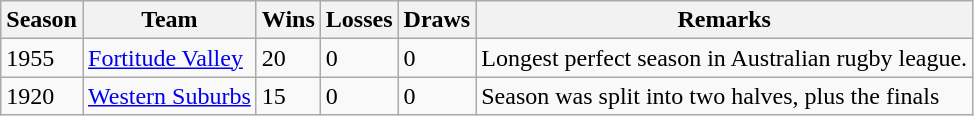<table class="wikitable sortable">
<tr>
<th>Season</th>
<th>Team</th>
<th>Wins</th>
<th>Losses</th>
<th>Draws</th>
<th>Remarks</th>
</tr>
<tr>
<td>1955</td>
<td><a href='#'>Fortitude Valley</a></td>
<td>20</td>
<td>0</td>
<td>0</td>
<td>Longest perfect season in Australian rugby league.</td>
</tr>
<tr>
<td>1920</td>
<td><a href='#'>Western Suburbs</a></td>
<td>15</td>
<td>0</td>
<td>0</td>
<td>Season was split into two halves, plus the finals</td>
</tr>
</table>
